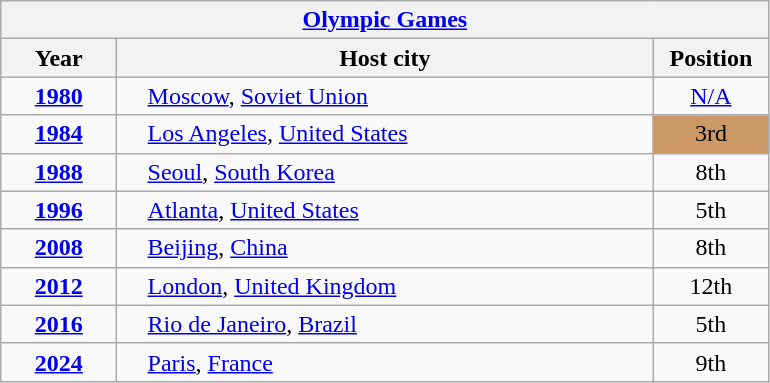<table class="wikitable" style="text-align: center;">
<tr>
<th colspan=3 style="background-color: ;"><a href='#'>Olympic Games</a></th>
</tr>
<tr>
<th style="width: 70px;">Year</th>
<th style="width: 350px;">Host city</th>
<th style="width: 70px;">Position</th>
</tr>
<tr>
<td><strong><a href='#'>1980</a></strong></td>
<td style="text-align: left; padding-left: 20px;"> <a href='#'>Moscow</a>, <a href='#'>Soviet Union</a></td>
<td><a href='#'>N/A</a></td>
</tr>
<tr>
<td><strong><a href='#'>1984</a></strong></td>
<td style="text-align: left; padding-left: 20px;"> <a href='#'>Los Angeles</a>, <a href='#'>United States</a></td>
<td style="background-color: #cc9966;">3rd</td>
</tr>
<tr>
<td><strong><a href='#'>1988</a></strong></td>
<td style="text-align: left; padding-left: 20px;"> <a href='#'>Seoul</a>, <a href='#'>South Korea</a></td>
<td>8th</td>
</tr>
<tr>
<td><strong><a href='#'>1996</a></strong></td>
<td style="text-align: left; padding-left: 20px;"> <a href='#'>Atlanta</a>, <a href='#'>United States</a></td>
<td>5th</td>
</tr>
<tr>
<td><strong><a href='#'>2008</a></strong></td>
<td style="text-align: left; padding-left: 20px;"> <a href='#'>Beijing</a>, <a href='#'>China</a></td>
<td>8th</td>
</tr>
<tr>
<td><strong><a href='#'>2012</a></strong></td>
<td style="text-align: left; padding-left: 20px;"> <a href='#'>London</a>, <a href='#'>United Kingdom</a></td>
<td>12th</td>
</tr>
<tr>
<td><strong><a href='#'>2016</a></strong></td>
<td style="text-align: left; padding-left: 20px;"> <a href='#'>Rio de Janeiro</a>, <a href='#'>Brazil</a></td>
<td>5th</td>
</tr>
<tr>
<td><strong><a href='#'>2024</a></strong></td>
<td style="text-align: left; padding-left: 20px;"> <a href='#'>Paris</a>, <a href='#'>France</a></td>
<td>9th</td>
</tr>
</table>
